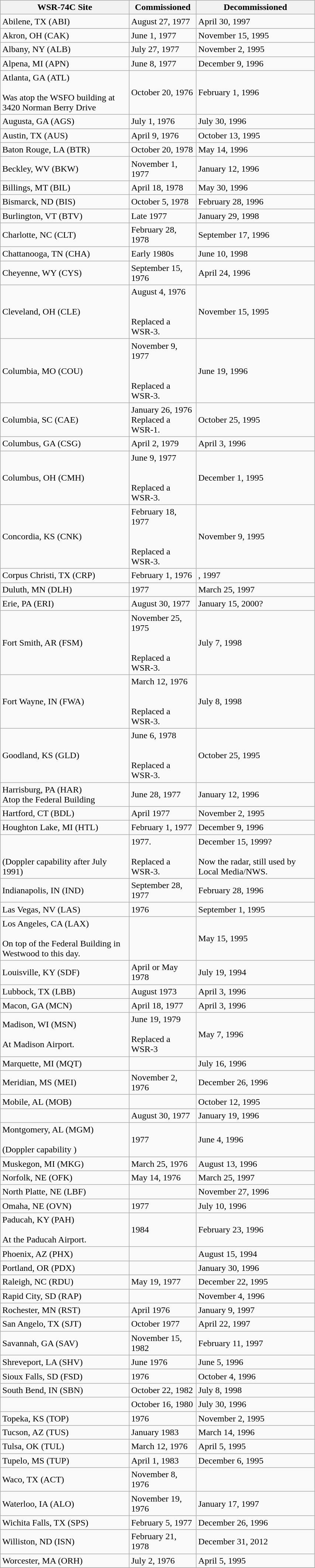<table class="wikitable" align="left" width="45%">
<tr>
<th>WSR-74C Site</th>
<th>Commissioned</th>
<th>Decommissioned</th>
</tr>
<tr>
<td>Abilene, TX (ABI)</td>
<td>August 27, 1977</td>
<td>April 30, 1997</td>
</tr>
<tr>
<td>Akron, OH (CAK)</td>
<td>June 1, 1977</td>
<td>November 15, 1995</td>
</tr>
<tr>
<td>Albany, NY (ALB)</td>
<td>July 27, 1977</td>
<td>November 2, 1995</td>
</tr>
<tr>
<td>Alpena, MI (APN)</td>
<td>June 8, 1977</td>
<td>December 9, 1996</td>
</tr>
<tr>
<td>Atlanta, GA (ATL)<br><br>Was atop the WSFO building at 3420 Norman Berry Drive</td>
<td>October 20, 1976</td>
<td>February 1, 1996</td>
</tr>
<tr>
<td>Augusta, GA (AGS)</td>
<td>July 1, 1976</td>
<td>July 30, 1996</td>
</tr>
<tr>
<td>Austin, TX (AUS)</td>
<td>April 9, 1976</td>
<td>October 13, 1995</td>
</tr>
<tr>
<td>Baton Rouge, LA (BTR)</td>
<td>October 20, 1978</td>
<td>May 14, 1996</td>
</tr>
<tr>
<td>Beckley, WV (BKW)</td>
<td>November 1, 1977</td>
<td>January 12, 1996</td>
</tr>
<tr>
<td>Billings, MT (BIL)</td>
<td>April 18, 1978</td>
<td>May 30, 1996</td>
</tr>
<tr>
<td>Bismarck, ND (BIS)</td>
<td>October 5, 1978</td>
<td>February 28, 1996</td>
</tr>
<tr>
<td>Burlington, VT (BTV)</td>
<td>Late 1977</td>
<td>January 29, 1998</td>
</tr>
<tr>
<td>Charlotte, NC (CLT)</td>
<td>February 28, 1978</td>
<td>September 17, 1996</td>
</tr>
<tr>
<td>Chattanooga, TN (CHA)</td>
<td>Early 1980s</td>
<td>June 10, 1998</td>
</tr>
<tr>
<td>Cheyenne, WY (CYS)</td>
<td>September 15, 1976</td>
<td>April 24, 1996</td>
</tr>
<tr>
<td>Cleveland, OH (CLE)</td>
<td>August 4, 1976<br><br><br>Replaced a WSR-3.</td>
<td>November 15, 1995</td>
</tr>
<tr>
<td>Columbia, MO (COU)</td>
<td>November 9, 1977<br><br><br>Replaced a WSR-3.</td>
<td>June 19, 1996</td>
</tr>
<tr>
<td>Columbia, SC (CAE)</td>
<td>January 26, 1976<br>Replaced a WSR-1.</td>
<td>October 25, 1995</td>
</tr>
<tr>
<td>Columbus, GA (CSG)</td>
<td>April 2, 1979</td>
<td>April 3, 1996</td>
</tr>
<tr>
<td>Columbus, OH (CMH)</td>
<td>June 9, 1977<br><br><br>Replaced a WSR-3.</td>
<td>December 1, 1995</td>
</tr>
<tr>
<td>Concordia, KS (CNK)</td>
<td>February 18, 1977<br><br><br>Replaced a WSR-3.</td>
<td>November 9, 1995</td>
</tr>
<tr>
<td>Corpus Christi, TX (CRP)</td>
<td>February 1, 1976</td>
<td>, 1997</td>
</tr>
<tr>
<td>Duluth, MN (DLH)</td>
<td>1977</td>
<td>March 25, 1997</td>
</tr>
<tr>
<td>Erie, PA (ERI)</td>
<td>August 30, 1977</td>
<td>January 15, 2000?</td>
</tr>
<tr>
<td>Fort Smith, AR (FSM)</td>
<td>November 25, 1975<br><br><br>Replaced a WSR-3.</td>
<td>July 7, 1998</td>
</tr>
<tr>
<td>Fort Wayne, IN (FWA)</td>
<td>March 12, 1976<br><br><br>Replaced a WSR-3.</td>
<td>July 8, 1998</td>
</tr>
<tr>
<td>Goodland, KS (GLD)</td>
<td>June 6, 1978<br><br><br>Replaced a WSR-3.</td>
<td>October 25, 1995</td>
</tr>
<tr>
<td>Harrisburg, PA (HAR)<br>Atop the Federal Building</td>
<td>June 28, 1977</td>
<td>January 12, 1996</td>
</tr>
<tr>
<td>Hartford, CT (BDL)</td>
<td>April 1977</td>
<td>November 2, 1995</td>
</tr>
<tr>
<td>Houghton Lake, MI (HTL)</td>
<td>February 1, 1977</td>
<td>December 9, 1996</td>
</tr>
<tr>
<td><br><br>(Doppler capability after July 1991)</td>
<td>1977.<br><br>Replaced a WSR-3.</td>
<td>December 15, 1999?<br><br>Now the  radar, still used by Local Media/NWS.</td>
</tr>
<tr>
<td>Indianapolis, IN (IND)</td>
<td>September 28, 1977</td>
<td>February 28, 1996</td>
</tr>
<tr>
<td>Las Vegas, NV (LAS)</td>
<td>1976</td>
<td>September 1, 1995</td>
</tr>
<tr>
<td>Los Angeles, CA (LAX)<br><br>On top of the Federal Building in Westwood to this day.</td>
<td></td>
<td>May 15, 1995</td>
</tr>
<tr>
<td>Louisville, KY (SDF)</td>
<td>April or May 1978</td>
<td>July 19, 1994</td>
</tr>
<tr>
<td>Lubbock, TX (LBB)</td>
<td>August 1973</td>
<td>April 3, 1996</td>
</tr>
<tr>
<td>Macon, GA (MCN)</td>
<td>April 18, 1977</td>
<td>April 3, 1996</td>
</tr>
<tr>
<td>Madison, WI (MSN)<br><br>At Madison Airport.</td>
<td>June 19, 1979 <br><br>Replaced a WSR-3</td>
<td>May 7, 1996</td>
</tr>
<tr>
<td>Marquette, MI (MQT)</td>
<td></td>
<td>July 16, 1996</td>
</tr>
<tr>
<td>Meridian, MS (MEI)</td>
<td>November 2, 1976</td>
<td>December 26, 1996</td>
</tr>
<tr>
<td>Mobile, AL (MOB)</td>
<td></td>
<td>October 12, 1995</td>
</tr>
<tr>
<td></td>
<td>August 30, 1977</td>
<td>January 19, 1996</td>
</tr>
<tr>
<td>Montgomery, AL (MGM)<br><br>(Doppler capability )</td>
<td>1977</td>
<td>June 4, 1996</td>
</tr>
<tr>
<td>Muskegon, MI (MKG)</td>
<td>March 25, 1976</td>
<td>August 13, 1996</td>
</tr>
<tr>
<td>Norfolk, NE (OFK)</td>
<td>May 14, 1976</td>
<td>March 25, 1997</td>
</tr>
<tr>
<td>North Platte, NE (LBF)</td>
<td></td>
<td>November 27, 1996</td>
</tr>
<tr>
<td>Omaha, NE (OVN)</td>
<td>1977</td>
<td>July 10, 1996</td>
</tr>
<tr>
<td>Paducah, KY (PAH)<br><br>At the Paducah Airport.</td>
<td>1984</td>
<td>February 23, 1996</td>
</tr>
<tr>
<td>Phoenix, AZ (PHX)</td>
<td></td>
<td>August 15, 1994</td>
</tr>
<tr>
<td>Portland, OR (PDX)</td>
<td></td>
<td>January 30, 1996</td>
</tr>
<tr>
<td>Raleigh, NC (RDU)</td>
<td>May 19, 1977</td>
<td>December 22, 1995</td>
</tr>
<tr>
<td>Rapid City, SD (RAP)</td>
<td></td>
<td>November 4, 1996</td>
</tr>
<tr>
<td>Rochester, MN (RST)</td>
<td>April 1976</td>
<td>January 9, 1997</td>
</tr>
<tr>
<td>San Angelo, TX (SJT)</td>
<td>October 1977</td>
<td>April 22, 1997</td>
</tr>
<tr>
<td>Savannah, GA (SAV)</td>
<td>November 15, 1982</td>
<td>February 11, 1997</td>
</tr>
<tr>
<td>Shreveport, LA (SHV)</td>
<td>June 1976</td>
<td>June 5, 1996</td>
</tr>
<tr>
<td>Sioux Falls, SD (FSD)</td>
<td>1976</td>
<td>October 4, 1996</td>
</tr>
<tr>
<td>South Bend, IN (SBN)</td>
<td>October 22, 1982</td>
<td>July 8, 1998</td>
</tr>
<tr>
<td></td>
<td>October 16, 1980</td>
<td>July 30, 1996</td>
</tr>
<tr>
<td>Topeka, KS (TOP)</td>
<td>1976</td>
<td>November 2, 1995</td>
</tr>
<tr>
<td>Tucson, AZ (TUS)</td>
<td>January 1983</td>
<td>March 14, 1996</td>
</tr>
<tr>
<td>Tulsa, OK (TUL)</td>
<td>March 12, 1976</td>
<td>April 5, 1995</td>
</tr>
<tr>
<td>Tupelo, MS (TUP)</td>
<td>April 1, 1983</td>
<td>December 6, 1995</td>
</tr>
<tr>
<td>Waco, TX (ACT)</td>
<td>November 8, 1976</td>
<td></td>
</tr>
<tr>
<td>Waterloo, IA (ALO)</td>
<td>November 19, 1976</td>
<td>January 17, 1997</td>
</tr>
<tr>
<td>Wichita Falls, TX (SPS)</td>
<td>February 5, 1977</td>
<td>December 26, 1996</td>
</tr>
<tr>
<td>Williston, ND (ISN)</td>
<td>February 21, 1978</td>
<td>December 31, 2012</td>
</tr>
<tr>
<td>Worcester, MA (ORH)</td>
<td>July 2, 1976</td>
<td>April 5, 1995</td>
</tr>
<tr>
</tr>
</table>
